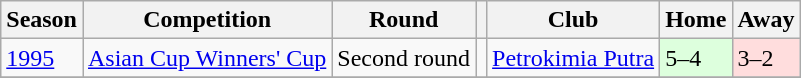<table class="wikitable">
<tr>
<th>Season</th>
<th>Competition</th>
<th>Round</th>
<th></th>
<th>Club</th>
<th>Home</th>
<th>Away</th>
</tr>
<tr>
<td><a href='#'>1995</a></td>
<td><a href='#'>Asian Cup Winners' Cup</a></td>
<td>Second round</td>
<td></td>
<td><a href='#'>Petrokimia Putra</a></td>
<td style="background:#dfd;">5–4</td>
<td style="background:#fdd;">3–2</td>
</tr>
<tr>
</tr>
</table>
